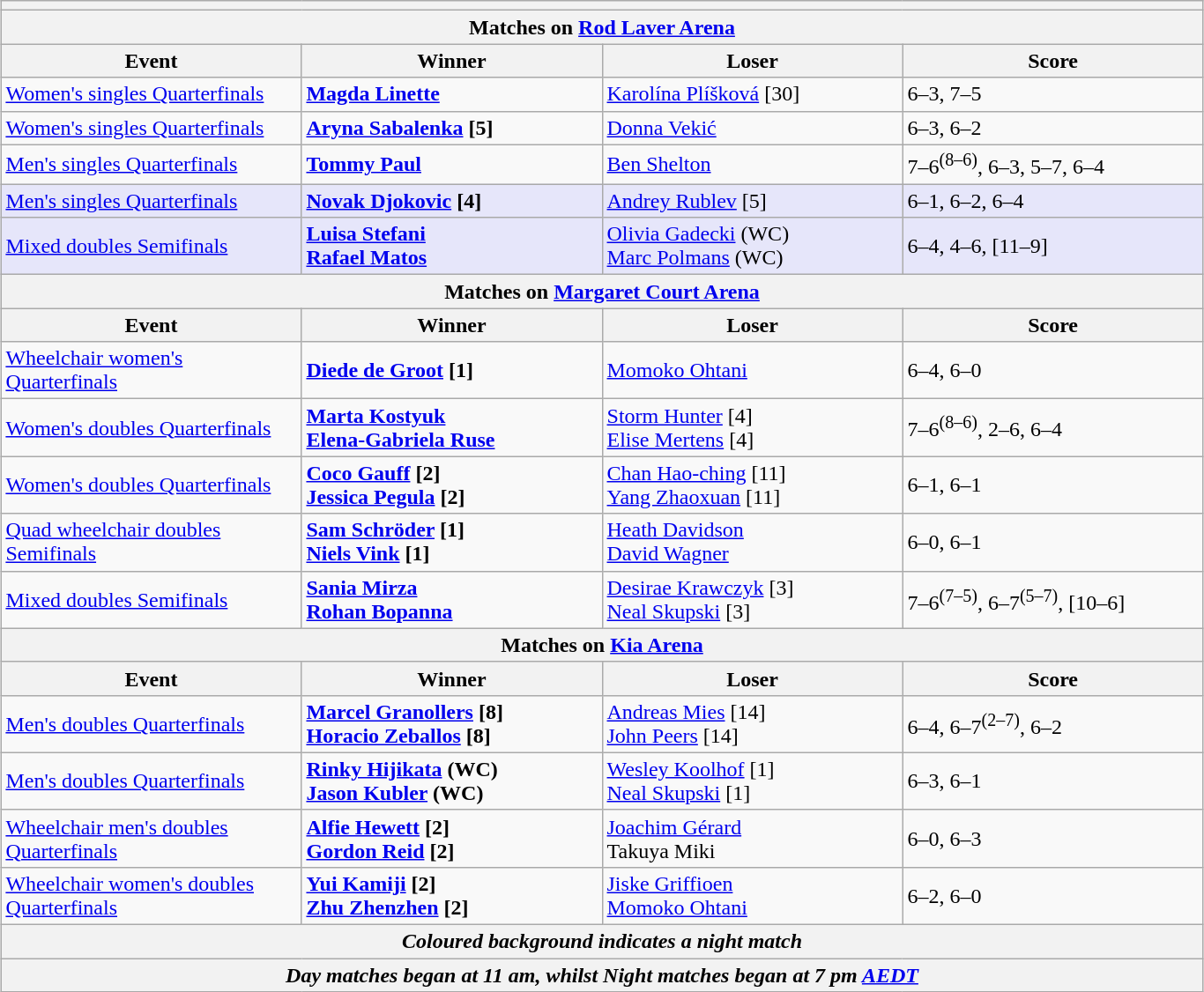<table class="wikitable collapsible uncollapsed" style="margin:auto;">
<tr>
<th colspan=4></th>
</tr>
<tr>
<th colspan=4><strong>Matches on <a href='#'>Rod Laver Arena</a></strong></th>
</tr>
<tr>
<th style="width:220px;">Event</th>
<th style="width:220px;">Winner</th>
<th style="width:220px;">Loser</th>
<th style="width:220px;">Score</th>
</tr>
<tr>
<td><a href='#'>Women's singles Quarterfinals</a></td>
<td><strong> <a href='#'>Magda Linette</a></strong></td>
<td> <a href='#'>Karolína Plíšková</a> [30]</td>
<td>6–3, 7–5</td>
</tr>
<tr>
<td><a href='#'>Women's singles Quarterfinals</a></td>
<td><strong> <a href='#'>Aryna Sabalenka</a> [5]</strong></td>
<td> <a href='#'>Donna Vekić</a></td>
<td>6–3, 6–2</td>
</tr>
<tr>
<td><a href='#'>Men's singles Quarterfinals</a></td>
<td><strong> <a href='#'>Tommy Paul</a></strong></td>
<td> <a href='#'>Ben Shelton</a></td>
<td>7–6<sup>(8–6)</sup>, 6–3, 5–7, 6–4</td>
</tr>
<tr bgcolor=lavender>
<td><a href='#'>Men's singles Quarterfinals</a></td>
<td><strong> <a href='#'>Novak Djokovic</a> [4]</strong></td>
<td> <a href='#'>Andrey Rublev</a> [5]</td>
<td>6–1, 6–2, 6–4</td>
</tr>
<tr bgcolor=lavender>
<td><a href='#'>Mixed doubles Semifinals</a></td>
<td><strong> <a href='#'>Luisa Stefani</a> <br>  <a href='#'>Rafael Matos</a></strong></td>
<td> <a href='#'>Olivia Gadecki</a> (WC)<br>   <a href='#'>Marc Polmans</a> (WC)</td>
<td>6–4, 4–6, [11–9]</td>
</tr>
<tr>
<th colspan=4><strong>Matches on <a href='#'>Margaret Court Arena</a></strong></th>
</tr>
<tr>
<th style="width:220px;">Event</th>
<th style="width:220px;">Winner</th>
<th style="width:220px;">Loser</th>
<th style="width:220px;">Score</th>
</tr>
<tr>
<td><a href='#'>Wheelchair women's Quarterfinals</a></td>
<td><strong> <a href='#'>Diede de Groot</a> [1]</strong></td>
<td> <a href='#'>Momoko Ohtani</a></td>
<td>6–4, 6–0</td>
</tr>
<tr>
<td><a href='#'>Women's doubles Quarterfinals</a></td>
<td><strong> <a href='#'>Marta Kostyuk</a> <br>  <a href='#'>Elena-Gabriela Ruse</a></strong></td>
<td> <a href='#'>Storm Hunter</a> [4] <br>  <a href='#'>Elise Mertens</a> [4]</td>
<td>7–6<sup>(8–6)</sup>, 2–6, 6–4</td>
</tr>
<tr>
<td><a href='#'>Women's doubles Quarterfinals</a></td>
<td><strong> <a href='#'>Coco Gauff</a> [2] <br>  <a href='#'>Jessica Pegula</a> [2]</strong></td>
<td> <a href='#'>Chan Hao-ching</a> [11] <br>  <a href='#'>Yang Zhaoxuan</a> [11]</td>
<td>6–1, 6–1</td>
</tr>
<tr>
<td><a href='#'>Quad wheelchair doubles Semifinals</a></td>
<td><strong> <a href='#'>Sam Schröder</a> [1] <br>  <a href='#'>Niels Vink</a> [1]</strong></td>
<td> <a href='#'>Heath Davidson</a> <br>  <a href='#'>David Wagner</a></td>
<td>6–0, 6–1</td>
</tr>
<tr>
<td><a href='#'>Mixed doubles Semifinals</a></td>
<td><strong> <a href='#'>Sania Mirza</a> <br>  <a href='#'>Rohan Bopanna</a></strong></td>
<td> <a href='#'>Desirae Krawczyk</a> [3] <br>  <a href='#'>Neal Skupski</a> [3]</td>
<td>7–6<sup>(7–5)</sup>, 6–7<sup>(5–7)</sup>, [10–6]</td>
</tr>
<tr>
<th colspan=4><strong>Matches on <a href='#'>Kia Arena</a></strong></th>
</tr>
<tr>
<th style="width:220px;">Event</th>
<th style="width:220px;">Winner</th>
<th style="width:220px;">Loser</th>
<th style="width:220px;">Score</th>
</tr>
<tr>
<td><a href='#'>Men's doubles Quarterfinals</a></td>
<td><strong> <a href='#'>Marcel Granollers</a> [8] <br>  <a href='#'>Horacio Zeballos</a> [8]</strong></td>
<td> <a href='#'>Andreas Mies</a> [14] <br>  <a href='#'>John Peers</a> [14]</td>
<td>6–4, 6–7<sup>(2–7)</sup>, 6–2</td>
</tr>
<tr>
<td><a href='#'>Men's doubles Quarterfinals</a></td>
<td><strong> <a href='#'>Rinky Hijikata</a> (WC) <br>  <a href='#'>Jason Kubler</a> (WC)</strong></td>
<td> <a href='#'>Wesley Koolhof</a> [1] <br>  <a href='#'>Neal Skupski</a> [1]</td>
<td>6–3, 6–1</td>
</tr>
<tr>
<td><a href='#'>Wheelchair men's doubles Quarterfinals</a></td>
<td><strong> <a href='#'>Alfie Hewett</a> [2] <br>  <a href='#'>Gordon Reid</a> [2]</strong></td>
<td> <a href='#'>Joachim Gérard</a> <br>  Takuya Miki</td>
<td>6–0, 6–3</td>
</tr>
<tr>
<td><a href='#'>Wheelchair women's doubles Quarterfinals</a></td>
<td><strong> <a href='#'>Yui Kamiji</a> [2] <br>  <a href='#'>Zhu Zhenzhen</a> [2]</strong></td>
<td> <a href='#'>Jiske Griffioen</a> <br>  <a href='#'>Momoko Ohtani</a></td>
<td>6–2, 6–0</td>
</tr>
<tr>
<th colspan=4><em>Coloured background indicates a night match</em></th>
</tr>
<tr>
<th colspan=4><em>Day matches began at 11 am, whilst Night matches began at 7 pm <a href='#'>AEDT</a></em></th>
</tr>
</table>
